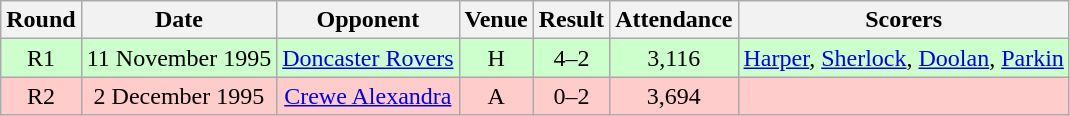<table class="wikitable" style="font-size:100%; text-align:center">
<tr>
<th>Round</th>
<th>Date</th>
<th>Opponent</th>
<th>Venue</th>
<th>Result</th>
<th>Attendance</th>
<th>Scorers</th>
</tr>
<tr style="background-color: #CCFFCC;">
<td>R1</td>
<td>11 November 1995</td>
<td><a href='#'>Doncaster Rovers</a></td>
<td>H</td>
<td>4–2</td>
<td>3,116</td>
<td><a href='#'>Harper</a>, <a href='#'>Sherlock</a>, <a href='#'>Doolan</a>, <a href='#'>Parkin</a></td>
</tr>
<tr style="background-color: #FFCCCC;">
<td>R2</td>
<td>2 December 1995</td>
<td><a href='#'>Crewe Alexandra</a></td>
<td>A</td>
<td>0–2</td>
<td>3,694</td>
<td></td>
</tr>
</table>
